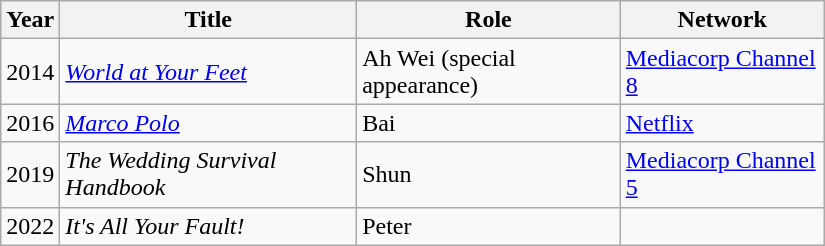<table class="wikitable" style="width:550px">
<tr>
<th width=10>Year</th>
<th>Title</th>
<th>Role</th>
<th>Network</th>
</tr>
<tr>
<td>2014</td>
<td><em><a href='#'>World at Your Feet</a></em></td>
<td>Ah Wei (special appearance)</td>
<td><a href='#'>Mediacorp Channel 8</a></td>
</tr>
<tr>
<td>2016</td>
<td><em><a href='#'>Marco Polo</a></em></td>
<td>Bai</td>
<td><a href='#'>Netflix</a></td>
</tr>
<tr>
<td>2019</td>
<td><em>The Wedding Survival Handbook</em></td>
<td>Shun</td>
<td><a href='#'>Mediacorp Channel 5</a></td>
</tr>
<tr>
<td>2022</td>
<td><em>It's All Your Fault!</em></td>
<td>Peter</td>
<td></td>
</tr>
</table>
